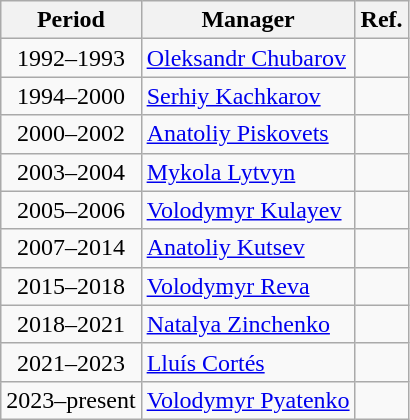<table class="wikitable" style="text-align: center;">
<tr>
<th>Period</th>
<th>Manager</th>
<th>Ref.</th>
</tr>
<tr>
<td>1992–1993</td>
<td style="text-align: left;"> <a href='#'>Oleksandr Chubarov</a></td>
<td></td>
</tr>
<tr>
<td>1994–2000</td>
<td style="text-align: left;"> <a href='#'>Serhiy Kachkarov</a></td>
<td></td>
</tr>
<tr>
<td>2000–2002</td>
<td style="text-align: left;"> <a href='#'>Anatoliy Piskovets</a></td>
<td></td>
</tr>
<tr>
<td>2003–2004</td>
<td style="text-align: left;"> <a href='#'>Mykola Lytvyn</a></td>
<td></td>
</tr>
<tr>
<td>2005–2006</td>
<td style="text-align: left;"> <a href='#'>Volodymyr Kulayev</a></td>
<td></td>
</tr>
<tr>
<td>2007–2014</td>
<td style="text-align: left;"> <a href='#'>Anatoliy Kutsev</a></td>
<td></td>
</tr>
<tr>
<td>2015–2018</td>
<td style="text-align: left;"> <a href='#'>Volodymyr Reva</a></td>
<td></td>
</tr>
<tr>
<td>2018–2021</td>
<td style="text-align: left;"> <a href='#'>Natalya Zinchenko</a></td>
<td></td>
</tr>
<tr>
<td>2021–2023</td>
<td style="text-align: left;"> <a href='#'>Lluís Cortés</a></td>
<td></td>
</tr>
<tr>
<td>2023–present</td>
<td style="text-align: left;"> <a href='#'>Volodymyr Pyatenko</a></td>
<td></td>
</tr>
</table>
